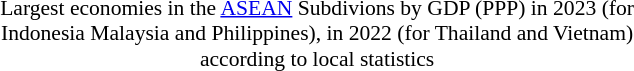<table border="0" cellpadding="2" cellspacing="0" style="float:right;">
<tr>
<td></td>
</tr>
<tr>
<td style="text-align:center; font-size:90%;">Largest economies in the <a href='#'>ASEAN</a> Subdivions by GDP (PPP) in 2023 (for <br>Indonesia Malaysia and Philippines), in 2022 (for Thailand and Vietnam) <br>according to local statistics</td>
</tr>
</table>
